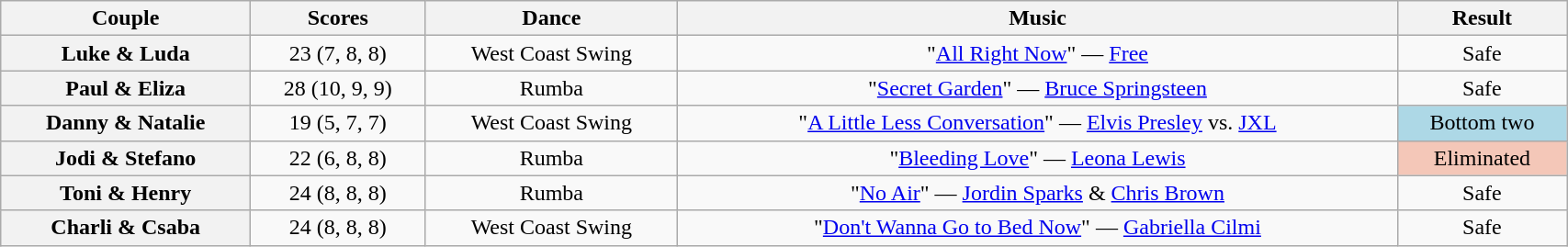<table class="wikitable sortable" style="text-align:center; width: 90%">
<tr>
<th scope="col">Couple</th>
<th scope="col">Scores</th>
<th scope="col">Dance</th>
<th scope="col" class="unsortable">Music</th>
<th scope="col" class="unsortable">Result</th>
</tr>
<tr>
<th scope="row">Luke & Luda</th>
<td>23 (7, 8, 8)</td>
<td>West Coast Swing</td>
<td>"<a href='#'>All Right Now</a>" — <a href='#'>Free</a></td>
<td>Safe</td>
</tr>
<tr>
<th scope="row">Paul & Eliza</th>
<td>28 (10, 9, 9)</td>
<td>Rumba</td>
<td>"<a href='#'>Secret Garden</a>" — <a href='#'>Bruce Springsteen</a></td>
<td>Safe</td>
</tr>
<tr>
<th scope="row">Danny & Natalie</th>
<td>19 (5, 7, 7)</td>
<td>West Coast Swing</td>
<td>"<a href='#'>A Little Less Conversation</a>" — <a href='#'>Elvis Presley</a> vs. <a href='#'>JXL</a></td>
<td bgcolor="lightblue">Bottom two</td>
</tr>
<tr>
<th scope="row">Jodi & Stefano</th>
<td>22 (6, 8, 8)</td>
<td>Rumba</td>
<td>"<a href='#'>Bleeding Love</a>" — <a href='#'>Leona Lewis</a></td>
<td bgcolor="f4c7b8">Eliminated</td>
</tr>
<tr>
<th scope="row">Toni & Henry</th>
<td>24 (8, 8, 8)</td>
<td>Rumba</td>
<td>"<a href='#'>No Air</a>" — <a href='#'>Jordin Sparks</a> & <a href='#'>Chris Brown</a></td>
<td>Safe</td>
</tr>
<tr>
<th scope="row">Charli & Csaba</th>
<td>24 (8, 8, 8)</td>
<td>West Coast Swing</td>
<td>"<a href='#'>Don't Wanna Go to Bed Now</a>" — <a href='#'>Gabriella Cilmi</a></td>
<td>Safe</td>
</tr>
</table>
